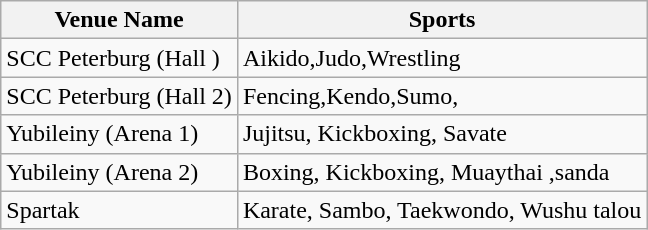<table class="wikitable">
<tr>
<th>Venue Name</th>
<th>Sports</th>
</tr>
<tr>
<td>SCC Peterburg   (Hall )</td>
<td>Aikido,Judo,Wrestling</td>
</tr>
<tr>
<td>SCC Peterburg   (Hall 2)</td>
<td>Fencing,Kendo,Sumo,</td>
</tr>
<tr>
<td>Yubileiny  (Arena 1)</td>
<td>Jujitsu, Kickboxing, Savate</td>
</tr>
<tr>
<td>Yubileiny  (Arena 2)</td>
<td>Boxing, Kickboxing, Muaythai ,sanda</td>
</tr>
<tr>
<td>Spartak</td>
<td>Karate, Sambo, Taekwondo, Wushu talou</td>
</tr>
</table>
